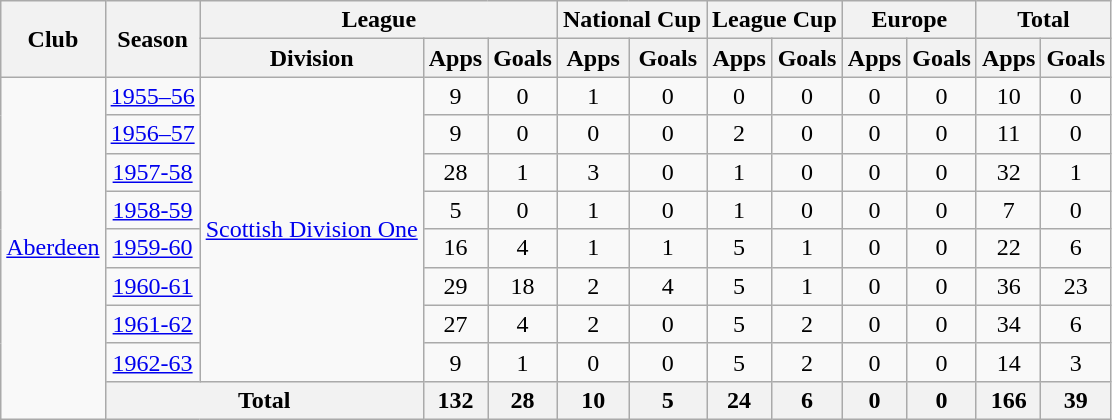<table class="wikitable" style="text-align:center">
<tr>
<th rowspan="2">Club</th>
<th rowspan="2">Season</th>
<th colspan="3">League</th>
<th colspan="2">National Cup</th>
<th colspan="2">League Cup</th>
<th colspan="2">Europe</th>
<th colspan="2">Total</th>
</tr>
<tr>
<th>Division</th>
<th>Apps</th>
<th>Goals</th>
<th>Apps</th>
<th>Goals</th>
<th>Apps</th>
<th>Goals</th>
<th>Apps</th>
<th>Goals</th>
<th>Apps</th>
<th>Goals</th>
</tr>
<tr>
<td rowspan="9"><a href='#'>Aberdeen</a></td>
<td><a href='#'>1955–56</a></td>
<td rowspan="8"><a href='#'>Scottish Division One</a></td>
<td>9</td>
<td>0</td>
<td>1</td>
<td>0</td>
<td>0</td>
<td>0</td>
<td>0</td>
<td>0</td>
<td>10</td>
<td>0</td>
</tr>
<tr>
<td><a href='#'>1956–57</a></td>
<td>9</td>
<td>0</td>
<td>0</td>
<td>0</td>
<td>2</td>
<td>0</td>
<td>0</td>
<td>0</td>
<td>11</td>
<td>0</td>
</tr>
<tr>
<td><a href='#'>1957-58</a></td>
<td>28</td>
<td>1</td>
<td>3</td>
<td>0</td>
<td>1</td>
<td>0</td>
<td>0</td>
<td>0</td>
<td>32</td>
<td>1</td>
</tr>
<tr>
<td><a href='#'>1958-59</a></td>
<td>5</td>
<td>0</td>
<td>1</td>
<td>0</td>
<td>1</td>
<td>0</td>
<td>0</td>
<td>0</td>
<td>7</td>
<td>0</td>
</tr>
<tr>
<td><a href='#'>1959-60</a></td>
<td>16</td>
<td>4</td>
<td>1</td>
<td>1</td>
<td>5</td>
<td>1</td>
<td>0</td>
<td>0</td>
<td>22</td>
<td>6</td>
</tr>
<tr>
<td><a href='#'>1960-61</a></td>
<td>29</td>
<td>18</td>
<td>2</td>
<td>4</td>
<td>5</td>
<td>1</td>
<td>0</td>
<td>0</td>
<td>36</td>
<td>23</td>
</tr>
<tr>
<td><a href='#'>1961-62</a></td>
<td>27</td>
<td>4</td>
<td>2</td>
<td>0</td>
<td>5</td>
<td>2</td>
<td>0</td>
<td>0</td>
<td>34</td>
<td>6</td>
</tr>
<tr>
<td><a href='#'>1962-63</a></td>
<td>9</td>
<td>1</td>
<td>0</td>
<td>0</td>
<td>5</td>
<td>2</td>
<td>0</td>
<td>0</td>
<td>14</td>
<td>3</td>
</tr>
<tr>
<th colspan="2">Total</th>
<th>132</th>
<th>28</th>
<th>10</th>
<th>5</th>
<th>24</th>
<th>6</th>
<th>0</th>
<th>0</th>
<th>166</th>
<th>39</th>
</tr>
</table>
